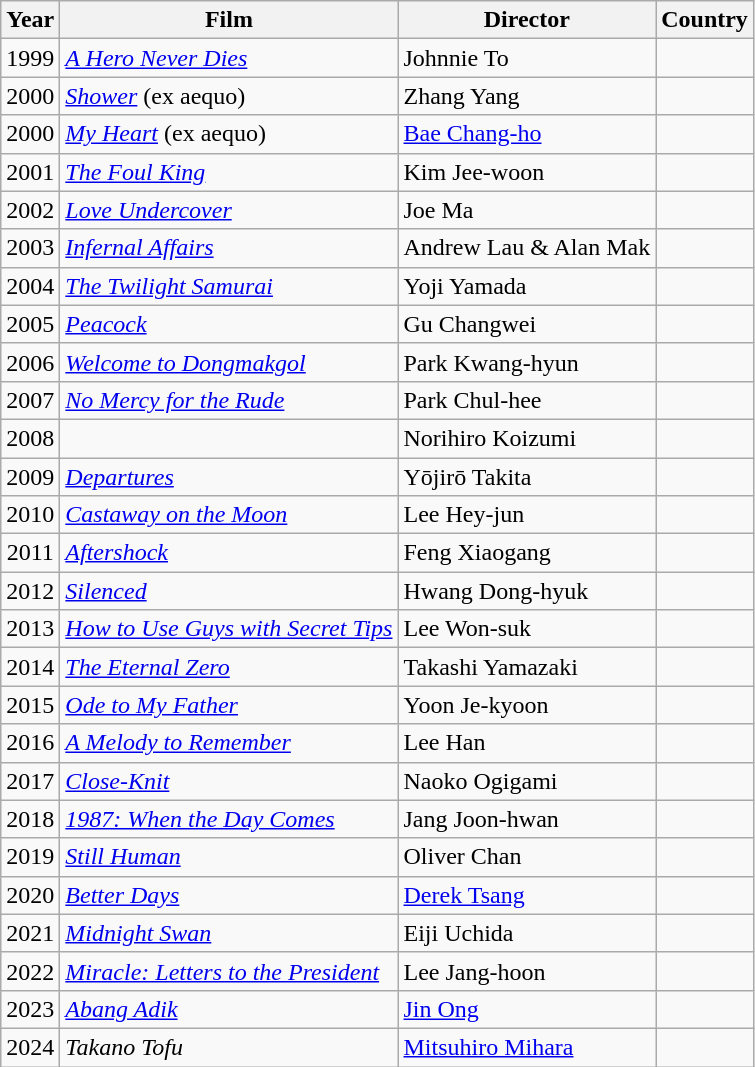<table class="wikitable sortable">
<tr>
<th>Year</th>
<th>Film</th>
<th>Director</th>
<th>Country</th>
</tr>
<tr>
<td style="text-align:center;">1999</td>
<td><em><a href='#'>A Hero Never Dies</a></em></td>
<td>Johnnie To</td>
<td></td>
</tr>
<tr>
<td style="text-align:center;">2000</td>
<td><em><a href='#'>Shower</a></em> (ex aequo)</td>
<td>Zhang Yang</td>
<td></td>
</tr>
<tr>
<td style="text-align:center;">2000</td>
<td><em><a href='#'>My Heart</a></em> (ex aequo)</td>
<td><a href='#'>Bae Chang-ho</a></td>
<td></td>
</tr>
<tr>
<td style="text-align:center;">2001</td>
<td><em><a href='#'>The Foul King</a></em></td>
<td>Kim Jee-woon</td>
<td></td>
</tr>
<tr>
<td style="text-align:center;">2002</td>
<td><em><a href='#'>Love Undercover</a></em></td>
<td>Joe Ma</td>
<td></td>
</tr>
<tr>
<td style="text-align:center;">2003</td>
<td><em><a href='#'>Infernal Affairs</a></em></td>
<td>Andrew Lau & Alan Mak</td>
<td></td>
</tr>
<tr>
<td style="text-align:center;">2004</td>
<td><em><a href='#'>The Twilight Samurai</a></em></td>
<td>Yoji Yamada</td>
<td></td>
</tr>
<tr>
<td style="text-align:center;">2005</td>
<td><em><a href='#'>Peacock</a></em></td>
<td>Gu Changwei</td>
<td></td>
</tr>
<tr>
<td style="text-align:center;">2006</td>
<td><em><a href='#'>Welcome to Dongmakgol</a></em></td>
<td>Park Kwang-hyun</td>
<td></td>
</tr>
<tr>
<td style="text-align:center;">2007</td>
<td><em><a href='#'>No Mercy for the Rude</a></em></td>
<td>Park Chul-hee</td>
<td></td>
</tr>
<tr>
<td style="text-align:center;">2008</td>
<td><em></em></td>
<td>Norihiro Koizumi</td>
<td></td>
</tr>
<tr>
<td style="text-align:center;">2009</td>
<td><em><a href='#'>Departures</a></em></td>
<td>Yōjirō Takita</td>
<td></td>
</tr>
<tr>
<td style="text-align:center;">2010</td>
<td><em><a href='#'>Castaway on the Moon</a></em></td>
<td>Lee Hey-jun</td>
<td></td>
</tr>
<tr>
<td style="text-align:center;">2011</td>
<td><em><a href='#'>Aftershock</a></em></td>
<td>Feng Xiaogang</td>
<td></td>
</tr>
<tr>
<td style="text-align:center;">2012</td>
<td><em><a href='#'>Silenced</a></em></td>
<td>Hwang Dong-hyuk</td>
<td></td>
</tr>
<tr>
<td style="text-align:center;">2013</td>
<td><em><a href='#'>How to Use Guys with Secret Tips</a></em></td>
<td>Lee Won-suk</td>
<td></td>
</tr>
<tr>
<td style="text-align:center;">2014</td>
<td><em><a href='#'>The Eternal Zero</a></em></td>
<td>Takashi Yamazaki</td>
<td></td>
</tr>
<tr>
<td style="text-align:center;">2015</td>
<td><em><a href='#'>Ode to My Father</a></em></td>
<td>Yoon Je-kyoon</td>
<td></td>
</tr>
<tr>
<td style="text-align:center;">2016</td>
<td><em><a href='#'>A Melody to Remember</a></em></td>
<td>Lee Han</td>
<td></td>
</tr>
<tr>
<td style="text-align:center;">2017</td>
<td><em><a href='#'>Close-Knit</a></em></td>
<td>Naoko Ogigami</td>
<td></td>
</tr>
<tr>
<td style="text-align:center;">2018</td>
<td><em><a href='#'>1987: When the Day Comes</a></em></td>
<td>Jang Joon-hwan</td>
<td></td>
</tr>
<tr>
<td style="text-align:center;">2019</td>
<td><em><a href='#'>Still Human</a></em></td>
<td>Oliver Chan</td>
<td></td>
</tr>
<tr>
<td style="text-align:center;">2020</td>
<td><em><a href='#'>Better Days</a></em></td>
<td><a href='#'>Derek Tsang</a></td>
<td></td>
</tr>
<tr>
<td style="text-align:center;">2021</td>
<td><em><a href='#'>Midnight Swan</a></em></td>
<td>Eiji Uchida</td>
<td></td>
</tr>
<tr>
<td style="text-align:center;">2022</td>
<td><em><a href='#'>Miracle: Letters to the President</a></em></td>
<td>Lee Jang-hoon</td>
<td></td>
</tr>
<tr>
<td style="text-align:center;">2023</td>
<td><em><a href='#'>Abang Adik</a></em></td>
<td><a href='#'>Jin Ong</a></td>
<td></td>
</tr>
<tr>
<td style="text-align:center;">2024</td>
<td><em>Takano Tofu</em></td>
<td><a href='#'>Mitsuhiro Mihara</a></td>
<td></td>
</tr>
</table>
